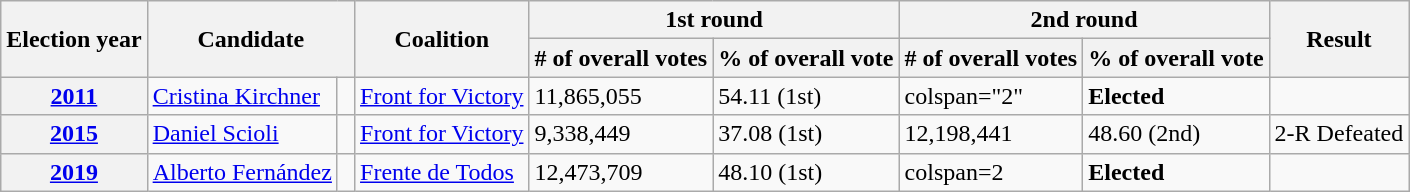<table class=wikitable>
<tr>
<th rowspan=2>Election year</th>
<th rowspan=2 colspan=2>Candidate</th>
<th rowspan=2>Coalition</th>
<th colspan=2>1st round</th>
<th colspan=2>2nd round</th>
<th rowspan=2>Result</th>
</tr>
<tr>
<th># of overall votes</th>
<th>% of overall vote</th>
<th># of overall votes</th>
<th>% of overall vote</th>
</tr>
<tr>
<th><a href='#'>2011</a></th>
<td><a href='#'>Cristina Kirchner</a></td>
<td bgcolor=> </td>
<td><a href='#'>Front for Victory</a></td>
<td>11,865,055</td>
<td>54.11 (1st)</td>
<td>colspan="2" </td>
<td> <strong>Elected</strong></td>
</tr>
<tr>
<th><a href='#'>2015</a></th>
<td><a href='#'>Daniel Scioli</a></td>
<td bgcolor=> </td>
<td><a href='#'>Front for Victory</a></td>
<td>9,338,449</td>
<td>37.08	(1st)</td>
<td>12,198,441</td>
<td>48.60 (2nd)</td>
<td> 2-R Defeated</td>
</tr>
<tr>
<th><a href='#'>2019</a></th>
<td><a href='#'>Alberto Fernández</a></td>
<td bgcolor=> </td>
<td><a href='#'>Frente de Todos</a></td>
<td>12,473,709</td>
<td>48.10 (1st)</td>
<td>colspan=2 </td>
<td> <strong>Elected</strong></td>
</tr>
</table>
